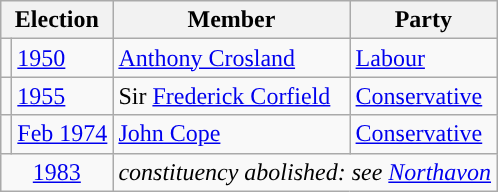<table class="wikitable">
<tr>
<th colspan="2">Election</th>
<th>Member</th>
<th>Party</th>
</tr>
<tr>
<td style="color:inherit;background-color: "></td>
<td><a href='#'>1950</a></td>
<td><a href='#'>Anthony Crosland</a></td>
<td><a href='#'>Labour</a></td>
</tr>
<tr>
<td style="color:inherit;background-color: "></td>
<td><a href='#'>1955</a></td>
<td>Sir <a href='#'>Frederick Corfield</a></td>
<td><a href='#'>Conservative</a></td>
</tr>
<tr>
<td style="color:inherit;background-color: "></td>
<td><a href='#'>Feb 1974</a></td>
<td><a href='#'>John Cope</a></td>
<td><a href='#'>Conservative</a></td>
</tr>
<tr>
<td colspan="2" align="center"><a href='#'>1983</a></td>
<td colspan="2"><em>constituency abolished: see <a href='#'>Northavon</a></em></td>
</tr>
</table>
